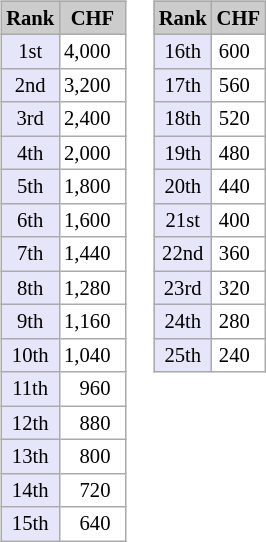<table>
<tr valign = "top">
<td><br><table class="wikitable" style="background:#fff; font-size:86%">
<tr style="background:#ccc; text-align:center;">
<th style="background:#ccc;">Rank</th>
<th style="background:#ccc;">CHF</th>
</tr>
<tr>
<td bgcolor=#E6E6FA align=center>1st</td>
<td align=right>4,000  </td>
</tr>
<tr>
<td bgcolor=#E6E6FA align=center>2nd</td>
<td align=right>3,200  </td>
</tr>
<tr>
<td bgcolor=#E6E6FA align=center>3rd</td>
<td align=right>2,400  </td>
</tr>
<tr>
<td bgcolor=#E6E6FA align=center>4th</td>
<td align=right>2,000  </td>
</tr>
<tr>
<td bgcolor=#E6E6FA align=center>5th</td>
<td align=right>1,800  </td>
</tr>
<tr>
<td bgcolor=#E6E6FA align=center>6th</td>
<td align=right>1,600  </td>
</tr>
<tr>
<td bgcolor=#E6E6FA align=center>7th</td>
<td align=right>1,440  </td>
</tr>
<tr>
<td bgcolor=#E6E6FA align=center>8th</td>
<td align=right>1,280  </td>
</tr>
<tr>
<td bgcolor=#E6E6FA align=center>9th</td>
<td align=right>1,160  </td>
</tr>
<tr>
<td bgcolor=#E6E6FA align=center>10th</td>
<td align=right>1,040  </td>
</tr>
<tr>
<td bgcolor=#E6E6FA align=center>11th</td>
<td align=right>960  </td>
</tr>
<tr>
<td bgcolor=#E6E6FA align=center>12th</td>
<td align=right>880  </td>
</tr>
<tr>
<td bgcolor=#E6E6FA align=center>13th</td>
<td align=right>800  </td>
</tr>
<tr>
<td bgcolor=#E6E6FA align=center>14th</td>
<td align=right>720  </td>
</tr>
<tr>
<td bgcolor=#E6E6FA align=center>15th</td>
<td align=right>640  </td>
</tr>
</table>
</td>
<td><br><table class="wikitable" style="background:#fff; font-size:86%">
<tr style="background:#ccc; text-align:center;">
<th style="background:#ccc;">Rank</th>
<th style="background:#ccc;">CHF</th>
</tr>
<tr>
<td bgcolor=#E6E6FA align=center>16th</td>
<td align=right>600  </td>
</tr>
<tr>
<td bgcolor=#E6E6FA align=center>17th</td>
<td align=right>560  </td>
</tr>
<tr>
<td bgcolor=#E6E6FA align=center>18th</td>
<td align=right>520  </td>
</tr>
<tr>
<td bgcolor=#E6E6FA align=center>19th</td>
<td align=right>480  </td>
</tr>
<tr>
<td bgcolor=#E6E6FA align=center>20th</td>
<td align=right>440  </td>
</tr>
<tr>
<td bgcolor=#E6E6FA align=center>21st</td>
<td align=right>400  </td>
</tr>
<tr>
<td bgcolor=#E6E6FA align=center>22nd</td>
<td align=right>360  </td>
</tr>
<tr>
<td bgcolor=#E6E6FA align=center>23rd</td>
<td align=right>320  </td>
</tr>
<tr>
<td bgcolor=#E6E6FA align=center>24th</td>
<td align=right>280  </td>
</tr>
<tr>
<td bgcolor=#E6E6FA align=center>25th</td>
<td align=right>240  </td>
</tr>
</table>
</td>
</tr>
</table>
